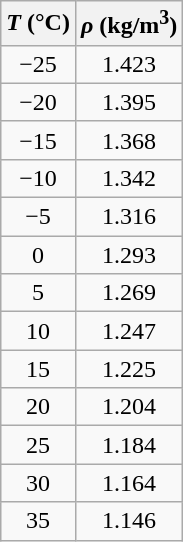<table class="wikitable" style="text-align:center;">
<tr>
<th><em>T</em> (°C)</th>
<th><em>ρ</em> (kg/m<sup>3</sup>)</th>
</tr>
<tr>
<td>−25</td>
<td>1.423</td>
</tr>
<tr>
<td>−20</td>
<td>1.395</td>
</tr>
<tr>
<td>−15</td>
<td>1.368</td>
</tr>
<tr>
<td>−10</td>
<td>1.342</td>
</tr>
<tr>
<td>−5</td>
<td>1.316</td>
</tr>
<tr>
<td>0</td>
<td>1.293</td>
</tr>
<tr>
<td>5</td>
<td>1.269</td>
</tr>
<tr>
<td>10</td>
<td>1.247</td>
</tr>
<tr>
<td>15</td>
<td>1.225</td>
</tr>
<tr>
<td>20</td>
<td>1.204</td>
</tr>
<tr>
<td>25</td>
<td>1.184</td>
</tr>
<tr>
<td>30</td>
<td>1.164</td>
</tr>
<tr>
<td>35</td>
<td>1.146</td>
</tr>
</table>
